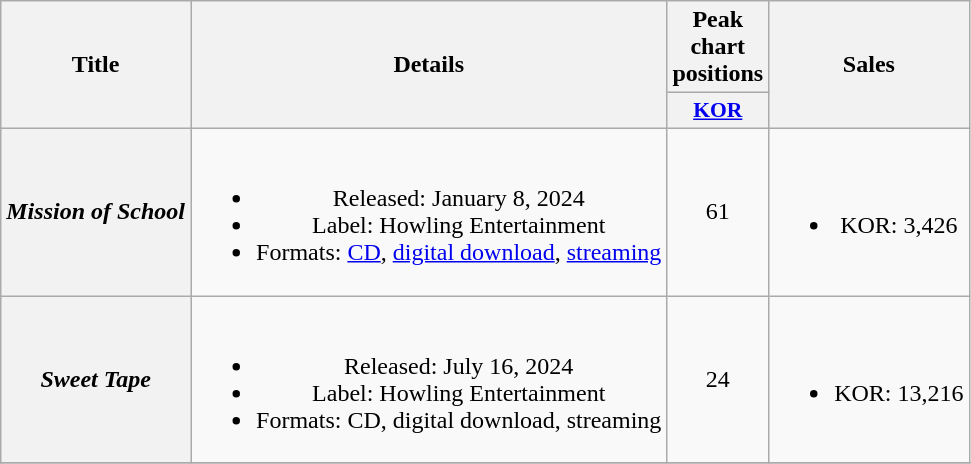<table class="wikitable plainrowheaders" style="text-align:center">
<tr>
<th scope="col" rowspan="2">Title</th>
<th scope="col" rowspan="2">Details</th>
<th scope="col">Peak chart<br>positions</th>
<th scope="col" rowspan="2">Sales</th>
</tr>
<tr>
<th scope="col" style="font-size:90%; width:2.5em"><a href='#'>KOR</a><br></th>
</tr>
<tr>
<th scope="row"><em>Mission of School</em></th>
<td><br><ul><li>Released: January 8, 2024</li><li>Label: Howling Entertainment</li><li>Formats: <a href='#'>CD</a>, <a href='#'>digital download</a>, <a href='#'>streaming</a></li></ul></td>
<td>61</td>
<td><br><ul><li>KOR: 3,426</li></ul></td>
</tr>
<tr>
<th scope="row"><em>Sweet Tape</em></th>
<td><br><ul><li>Released: July 16, 2024</li><li>Label: Howling Entertainment</li><li>Formats: CD, digital download, streaming</li></ul></td>
<td>24</td>
<td><br><ul><li>KOR: 13,216</li></ul></td>
</tr>
<tr>
</tr>
</table>
